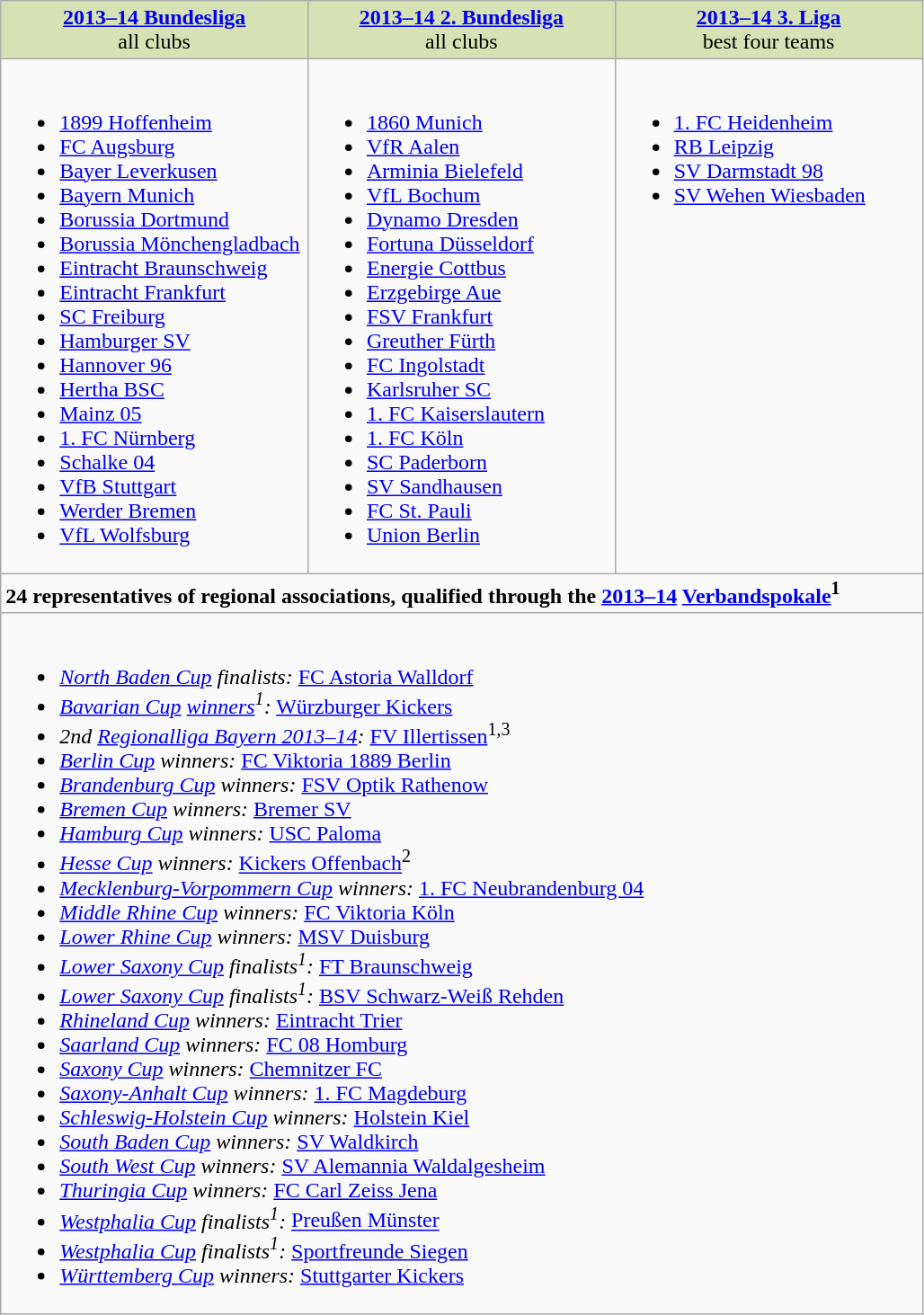<table class="wikitable">
<tr style="vertical-align:top; background:#d6e2b3; text-align:center;">
<td style="width:33%;"><strong><a href='#'>2013–14 Bundesliga</a></strong><br>all clubs</td>
<td style="width:33%;"><strong><a href='#'>2013–14 2. Bundesliga</a></strong><br>all clubs</td>
<td style="width:33%;"><strong><a href='#'>2013–14 3. Liga</a></strong><br>best four teams</td>
</tr>
<tr valign="top">
<td><br><ul><li><a href='#'>1899 Hoffenheim</a></li><li><a href='#'>FC Augsburg</a></li><li><a href='#'>Bayer Leverkusen</a></li><li><a href='#'>Bayern Munich</a></li><li><a href='#'>Borussia Dortmund</a></li><li><a href='#'>Borussia Mönchengladbach</a></li><li><a href='#'>Eintracht Braunschweig</a></li><li><a href='#'>Eintracht Frankfurt</a></li><li><a href='#'>SC Freiburg</a></li><li><a href='#'>Hamburger SV</a></li><li><a href='#'>Hannover 96</a></li><li><a href='#'>Hertha BSC</a></li><li><a href='#'>Mainz 05</a></li><li><a href='#'>1. FC Nürnberg</a></li><li><a href='#'>Schalke 04</a></li><li><a href='#'>VfB Stuttgart</a></li><li><a href='#'>Werder Bremen</a></li><li><a href='#'>VfL Wolfsburg</a></li></ul></td>
<td><br><ul><li><a href='#'>1860 Munich</a></li><li><a href='#'>VfR Aalen</a></li><li><a href='#'>Arminia Bielefeld</a></li><li><a href='#'>VfL Bochum</a></li><li><a href='#'>Dynamo Dresden</a></li><li><a href='#'>Fortuna Düsseldorf</a></li><li><a href='#'>Energie Cottbus</a></li><li><a href='#'>Erzgebirge Aue</a></li><li><a href='#'>FSV Frankfurt</a></li><li><a href='#'>Greuther Fürth</a></li><li><a href='#'>FC Ingolstadt</a></li><li><a href='#'>Karlsruher SC</a></li><li><a href='#'>1. FC Kaiserslautern</a></li><li><a href='#'>1. FC Köln</a></li><li><a href='#'>SC Paderborn</a></li><li><a href='#'>SV Sandhausen</a></li><li><a href='#'>FC St. Pauli</a></li><li><a href='#'>Union Berlin</a></li></ul></td>
<td><br><ul><li><a href='#'>1. FC Heidenheim</a></li><li><a href='#'>RB Leipzig</a></li><li><a href='#'>SV Darmstadt 98</a></li><li><a href='#'>SV Wehen Wiesbaden</a></li></ul></td>
</tr>
<tr>
<td colspan=3 style="width:25%;"><strong>24 representatives of regional associations, qualified through the <a href='#'>2013–14</a> <a href='#'>Verbandspokale</a><sup>1</sup></strong></td>
</tr>
<tr>
<td colspan=3><br><ul><li><em><a href='#'>North Baden Cup</a> finalists:</em> <a href='#'>FC Astoria Walldorf</a></li><li><em><a href='#'>Bavarian Cup</a> <a href='#'>winners</a><sup>1</sup>:</em> <a href='#'>Würzburger Kickers</a></li><li><em>2nd <a href='#'>Regionalliga Bayern 2013–14</a>:</em> <a href='#'>FV Illertissen</a><sup>1,3</sup></li><li><em><a href='#'>Berlin Cup</a> winners:</em> <a href='#'>FC Viktoria 1889 Berlin</a></li><li><em><a href='#'>Brandenburg Cup</a> winners:</em> <a href='#'>FSV Optik Rathenow</a></li><li><em><a href='#'>Bremen Cup</a> winners:</em> <a href='#'>Bremer SV</a></li><li><em><a href='#'>Hamburg Cup</a> winners:</em> <a href='#'>USC Paloma</a></li><li><em><a href='#'>Hesse Cup</a> winners:</em> <a href='#'>Kickers Offenbach</a><sup>2</sup></li><li><em><a href='#'>Mecklenburg-Vorpommern Cup</a> winners:</em> <a href='#'>1. FC Neubrandenburg 04</a></li><li><em><a href='#'>Middle Rhine Cup</a> winners:</em> <a href='#'>FC Viktoria Köln</a></li><li><em><a href='#'>Lower Rhine Cup</a> winners:</em> <a href='#'>MSV Duisburg</a></li><li><em><a href='#'>Lower Saxony Cup</a> finalists<sup>1</sup>:</em> <a href='#'>FT Braunschweig</a></li><li><em><a href='#'>Lower Saxony Cup</a> finalists<sup>1</sup>:</em> <a href='#'>BSV Schwarz-Weiß Rehden</a></li><li><em><a href='#'>Rhineland Cup</a> winners:</em> <a href='#'>Eintracht Trier</a></li><li><em><a href='#'>Saarland Cup</a> winners:</em> <a href='#'>FC 08 Homburg</a></li><li><em><a href='#'>Saxony Cup</a> winners:</em> <a href='#'>Chemnitzer FC</a></li><li><em><a href='#'>Saxony-Anhalt Cup</a> winners:</em> <a href='#'>1. FC Magdeburg</a></li><li><em><a href='#'>Schleswig-Holstein Cup</a> winners:</em> <a href='#'>Holstein Kiel</a></li><li><em><a href='#'>South Baden Cup</a> winners:</em> <a href='#'>SV Waldkirch</a></li><li><em><a href='#'>South West Cup</a> winners:</em> <a href='#'>SV Alemannia Waldalgesheim</a></li><li><em><a href='#'>Thuringia Cup</a> winners:</em> <a href='#'>FC Carl Zeiss Jena</a></li><li><em><a href='#'>Westphalia Cup</a> finalists<sup>1</sup>:</em> <a href='#'>Preußen Münster</a></li><li><em><a href='#'>Westphalia Cup</a> finalists<sup>1</sup>:</em> <a href='#'>Sportfreunde Siegen</a></li><li><em><a href='#'>Württemberg Cup</a> winners:</em> <a href='#'>Stuttgarter Kickers</a></li></ul></td>
</tr>
</table>
